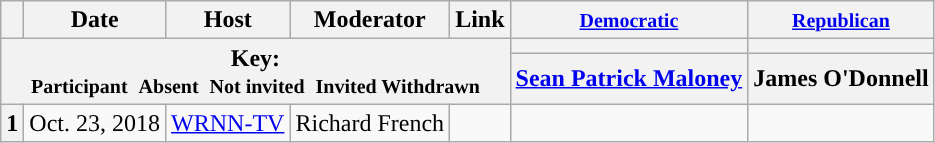<table class="wikitable" style="text-align:center;">
<tr>
<th scope="col"></th>
<th scope="col">Date</th>
<th scope="col">Host</th>
<th scope="col">Moderator</th>
<th scope="col">Link</th>
<th scope="col"><small><a href='#'>Democratic</a></small></th>
<th scope="col"><small><a href='#'>Republican</a></small></th>
</tr>
<tr>
<th colspan="5" rowspan="2">Key:<br> <small>Participant </small>  <small>Absent </small>  <small>Not invited </small>  <small>Invited  Withdrawn</small></th>
<th scope="col" style="background:"></th>
<th scope="col" style="background:"></th>
</tr>
<tr>
<th scope="col"><a href='#'>Sean Patrick Maloney</a></th>
<th scope="col">James O'Donnell</th>
</tr>
<tr>
<th>1</th>
<td style="white-space:nowrap;">Oct. 23, 2018</td>
<td style="white-space:nowrap;"><a href='#'>WRNN-TV</a></td>
<td style="white-space:nowrap;">Richard French</td>
<td style="white-space:nowrap;"></td>
<td></td>
<td></td>
</tr>
</table>
